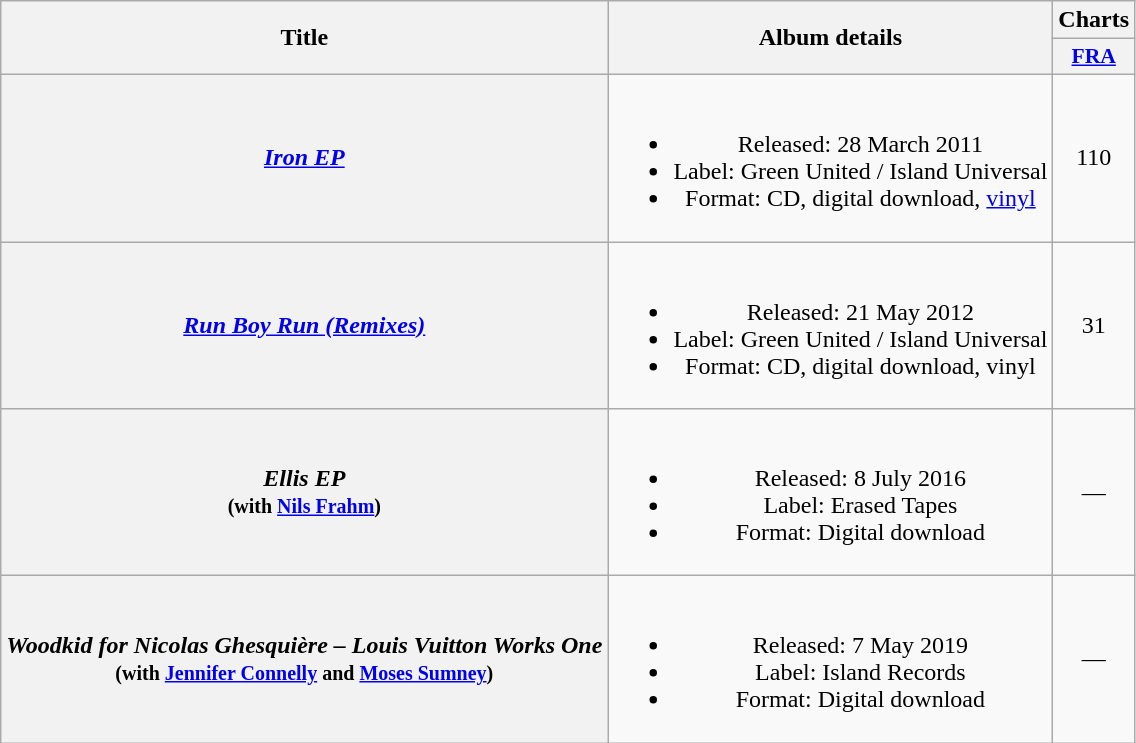<table class="wikitable plainrowheaders" style="text-align:center;">
<tr>
<th scope="col" rowspan="2">Title</th>
<th scope="col" rowspan="2">Album details</th>
<th scope="col" colspan="1">Charts</th>
</tr>
<tr>
<th scope="col" style="width:3em;font-size:90%;"><a href='#'>FRA</a><br></th>
</tr>
<tr>
<th scope="row"><em><a href='#'>Iron EP</a></em></th>
<td><br><ul><li>Released: 28 March 2011</li><li>Label: Green United / Island Universal</li><li>Format: CD, digital download, <a href='#'>vinyl</a></li></ul></td>
<td>110</td>
</tr>
<tr>
<th scope="row"><em><a href='#'>Run Boy Run (Remixes)</a></em></th>
<td><br><ul><li>Released: 21 May 2012</li><li>Label: Green United / Island Universal</li><li>Format: CD, digital download, vinyl</li></ul></td>
<td>31</td>
</tr>
<tr>
<th scope="row"><em>Ellis EP</em><br><small>(with <a href='#'>Nils Frahm</a>)</small></th>
<td><br><ul><li>Released: 8 July 2016</li><li>Label: Erased Tapes</li><li>Format: Digital download</li></ul></td>
<td>—</td>
</tr>
<tr>
<th scope="row"><em>Woodkid for Nicolas Ghesquière – Louis Vuitton Works One</em><br><small>(with <a href='#'>Jennifer Connelly</a> and <a href='#'>Moses Sumney</a>)</small></th>
<td><br><ul><li>Released: 7 May 2019</li><li>Label: Island Records</li><li>Format: Digital download</li></ul></td>
<td>—</td>
</tr>
</table>
